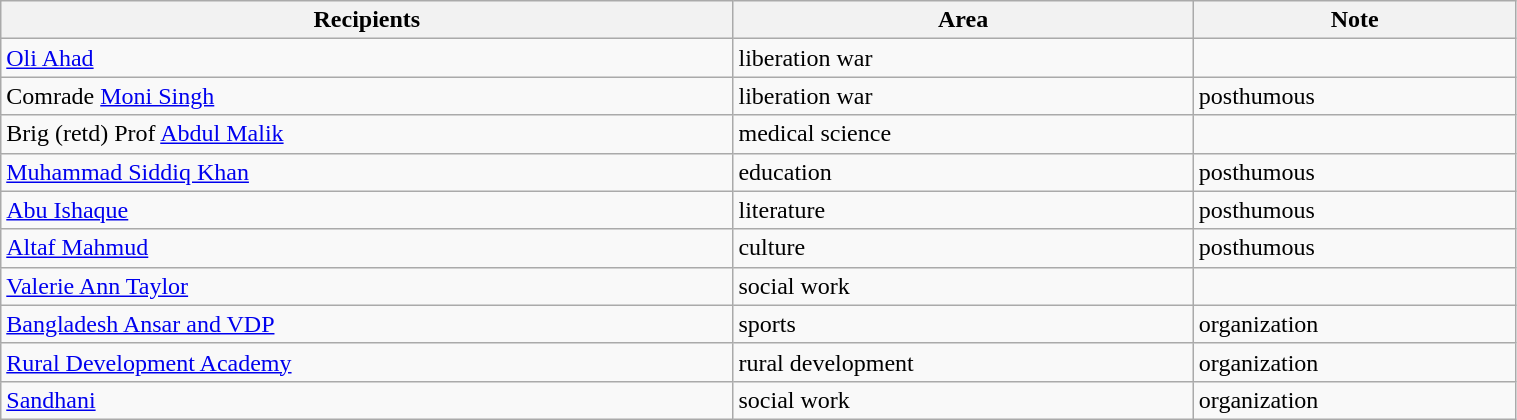<table class="wikitable" style="width:80%;">
<tr>
<th>Recipients</th>
<th>Area</th>
<th>Note</th>
</tr>
<tr>
<td><a href='#'>Oli Ahad</a></td>
<td>liberation war</td>
<td></td>
</tr>
<tr>
<td>Comrade <a href='#'>Moni Singh</a></td>
<td>liberation war</td>
<td>posthumous</td>
</tr>
<tr>
<td>Brig (retd) Prof <a href='#'>Abdul Malik</a></td>
<td>medical science</td>
<td></td>
</tr>
<tr>
<td><a href='#'>Muhammad Siddiq Khan</a></td>
<td>education</td>
<td>posthumous</td>
</tr>
<tr>
<td><a href='#'>Abu Ishaque</a></td>
<td>literature</td>
<td>posthumous</td>
</tr>
<tr>
<td><a href='#'>Altaf Mahmud</a></td>
<td>culture</td>
<td>posthumous</td>
</tr>
<tr>
<td><a href='#'>Valerie Ann Taylor</a></td>
<td>social work</td>
<td></td>
</tr>
<tr>
<td><a href='#'>Bangladesh Ansar and VDP</a></td>
<td>sports</td>
<td>organization</td>
</tr>
<tr>
<td><a href='#'>Rural Development Academy</a></td>
<td>rural development</td>
<td>organization</td>
</tr>
<tr>
<td><a href='#'>Sandhani</a></td>
<td>social work</td>
<td>organization</td>
</tr>
</table>
